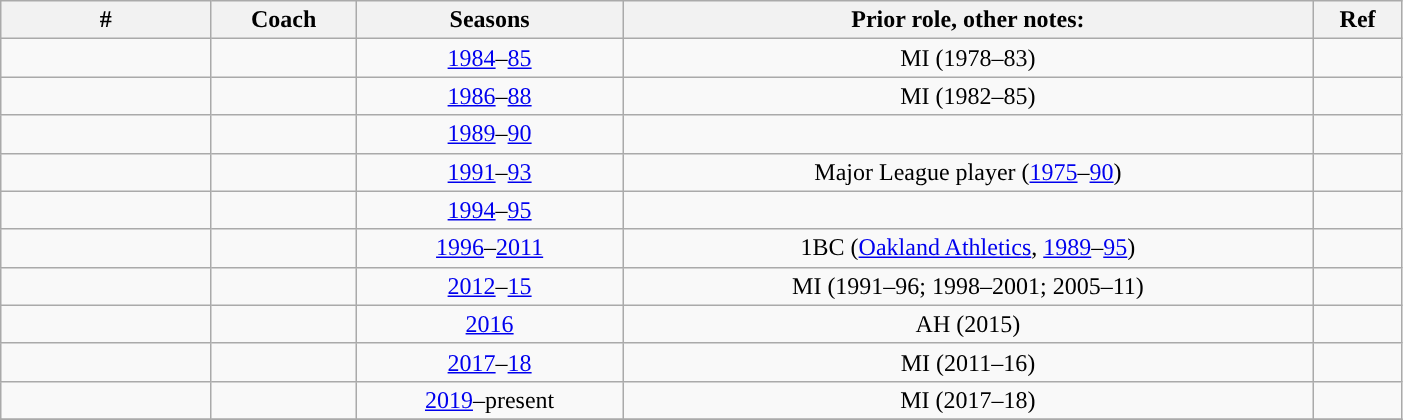<table class="wikitable sortable" style="text-align:center; width:74%">
<tr>
<th width="15%">#</th>
<th>Coach</th>
<th>Seasons</th>
<th class="unsortable">Prior role, other notes:</th>
<th class="unsortable">Ref</th>
</tr>
<tr>
<td></td>
<td></td>
<td><a href='#'>1984</a>–<a href='#'>85</a></td>
<td>MI (1978–83)</td>
<td></td>
</tr>
<tr>
<td></td>
<td></td>
<td><a href='#'>1986</a>–<a href='#'>88</a></td>
<td>MI (1982–85)</td>
<td></td>
</tr>
<tr>
<td></td>
<td></td>
<td><a href='#'>1989</a>–<a href='#'>90</a></td>
<td></td>
<td></td>
</tr>
<tr>
<td></td>
<td></td>
<td><a href='#'>1991</a>–<a href='#'>93</a></td>
<td>Major League player (<a href='#'>1975</a>–<a href='#'>90</a>)</td>
<td></td>
</tr>
<tr>
<td></td>
<td></td>
<td><a href='#'>1994</a>–<a href='#'>95</a></td>
<td></td>
<td></td>
</tr>
<tr>
<td></td>
<td></td>
<td><a href='#'>1996</a>–<a href='#'>2011</a></td>
<td>1BC (<a href='#'>Oakland Athletics</a>, <a href='#'>1989</a>–<a href='#'>95</a>)</td>
<td></td>
</tr>
<tr>
<td></td>
<td></td>
<td><a href='#'>2012</a>–<a href='#'>15</a></td>
<td>MI (1991–96; 1998–2001; 2005–11)</td>
<td></td>
</tr>
<tr>
<td></td>
<td></td>
<td><a href='#'>2016</a></td>
<td>AH (2015)</td>
<td></td>
</tr>
<tr>
<td></td>
<td></td>
<td><a href='#'>2017</a>–<a href='#'>18</a></td>
<td>MI (2011–16)</td>
<td></td>
</tr>
<tr>
<td></td>
<td></td>
<td><a href='#'>2019</a>–present</td>
<td>MI (2017–18)</td>
<td></td>
</tr>
<tr>
</tr>
</table>
